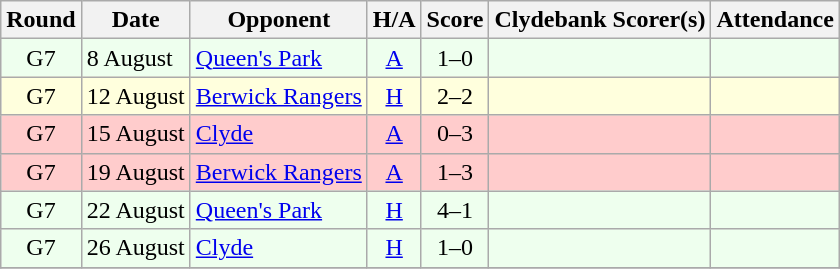<table class="wikitable" style="text-align:center">
<tr>
<th>Round</th>
<th>Date</th>
<th>Opponent</th>
<th>H/A</th>
<th>Score</th>
<th>Clydebank Scorer(s)</th>
<th>Attendance</th>
</tr>
<tr bgcolor=#EEFFEE>
<td>G7</td>
<td align=left>8 August</td>
<td align=left><a href='#'>Queen's Park</a></td>
<td><a href='#'>A</a></td>
<td>1–0</td>
<td align=left></td>
<td></td>
</tr>
<tr bgcolor=#FFFFDD>
<td>G7</td>
<td align=left>12 August</td>
<td align=left><a href='#'>Berwick Rangers</a></td>
<td><a href='#'>H</a></td>
<td>2–2</td>
<td align=left></td>
<td></td>
</tr>
<tr bgcolor=#FFCCCC>
<td>G7</td>
<td align=left>15 August</td>
<td align=left><a href='#'>Clyde</a></td>
<td><a href='#'>A</a></td>
<td>0–3</td>
<td align=left></td>
<td></td>
</tr>
<tr bgcolor=#FFCCCC>
<td>G7</td>
<td align=left>19 August</td>
<td align=left><a href='#'>Berwick Rangers</a></td>
<td><a href='#'>A</a></td>
<td>1–3</td>
<td align=left></td>
<td></td>
</tr>
<tr bgcolor=#EEFFEE>
<td>G7</td>
<td align=left>22 August</td>
<td align=left><a href='#'>Queen's Park</a></td>
<td><a href='#'>H</a></td>
<td>4–1</td>
<td align=left></td>
<td></td>
</tr>
<tr bgcolor=#EEFFEE>
<td>G7</td>
<td align=left>26 August</td>
<td align=left><a href='#'>Clyde</a></td>
<td><a href='#'>H</a></td>
<td>1–0</td>
<td align=left></td>
<td></td>
</tr>
<tr>
</tr>
</table>
